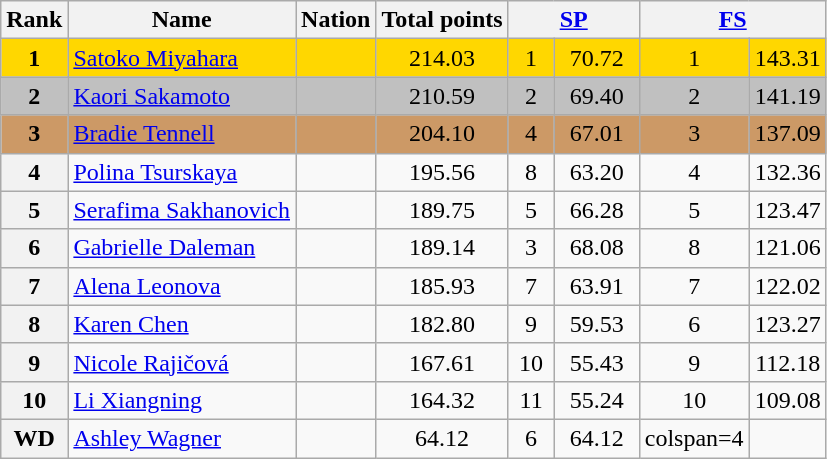<table class="wikitable sortable">
<tr>
<th>Rank</th>
<th>Name</th>
<th>Nation</th>
<th>Total points</th>
<th colspan="2" width="80px"><a href='#'>SP</a></th>
<th colspan="2" width="80px"><a href='#'>FS</a></th>
</tr>
<tr bgcolor="gold">
<td align="center"><strong>1</strong></td>
<td><a href='#'>Satoko Miyahara</a></td>
<td></td>
<td align="center">214.03</td>
<td align="center">1</td>
<td align="center">70.72</td>
<td align="center">1</td>
<td align="center">143.31</td>
</tr>
<tr bgcolor="silver">
<td align="center"><strong>2</strong></td>
<td><a href='#'>Kaori Sakamoto</a></td>
<td></td>
<td align="center">210.59</td>
<td align="center">2</td>
<td align="center">69.40</td>
<td align="center">2</td>
<td align="center">141.19</td>
</tr>
<tr bgcolor="cc9966">
<td align="center"><strong>3</strong></td>
<td><a href='#'>Bradie Tennell</a></td>
<td></td>
<td align="center">204.10</td>
<td align="center">4</td>
<td align="center">67.01</td>
<td align="center">3</td>
<td align="center">137.09</td>
</tr>
<tr>
<th>4</th>
<td><a href='#'>Polina Tsurskaya</a></td>
<td></td>
<td align="center">195.56</td>
<td align="center">8</td>
<td align="center">63.20</td>
<td align="center">4</td>
<td align="center">132.36</td>
</tr>
<tr>
<th>5</th>
<td><a href='#'>Serafima Sakhanovich</a></td>
<td></td>
<td align="center">189.75</td>
<td align="center">5</td>
<td align="center">66.28</td>
<td align="center">5</td>
<td align="center">123.47</td>
</tr>
<tr>
<th>6</th>
<td><a href='#'>Gabrielle Daleman</a></td>
<td></td>
<td align="center">189.14</td>
<td align="center">3</td>
<td align="center">68.08</td>
<td align="center">8</td>
<td align="center">121.06</td>
</tr>
<tr>
<th>7</th>
<td><a href='#'>Alena Leonova</a></td>
<td></td>
<td align="center">185.93</td>
<td align="center">7</td>
<td align="center">63.91</td>
<td align="center">7</td>
<td align="center">122.02</td>
</tr>
<tr>
<th>8</th>
<td><a href='#'>Karen Chen</a></td>
<td></td>
<td align="center">182.80</td>
<td align="center">9</td>
<td align="center">59.53</td>
<td align="center">6</td>
<td align="center">123.27</td>
</tr>
<tr>
<th>9</th>
<td><a href='#'>Nicole Rajičová</a></td>
<td></td>
<td align="center">167.61</td>
<td align="center">10</td>
<td align="center">55.43</td>
<td align="center">9</td>
<td align="center">112.18</td>
</tr>
<tr>
<th>10</th>
<td><a href='#'>Li Xiangning</a></td>
<td></td>
<td align="center">164.32</td>
<td align="center">11</td>
<td align="center">55.24</td>
<td align="center">10</td>
<td align="center">109.08</td>
</tr>
<tr>
<th>WD</th>
<td><a href='#'>Ashley Wagner</a></td>
<td></td>
<td align="center">64.12</td>
<td align="center">6</td>
<td align="center">64.12</td>
<td>colspan=4 </td>
</tr>
</table>
